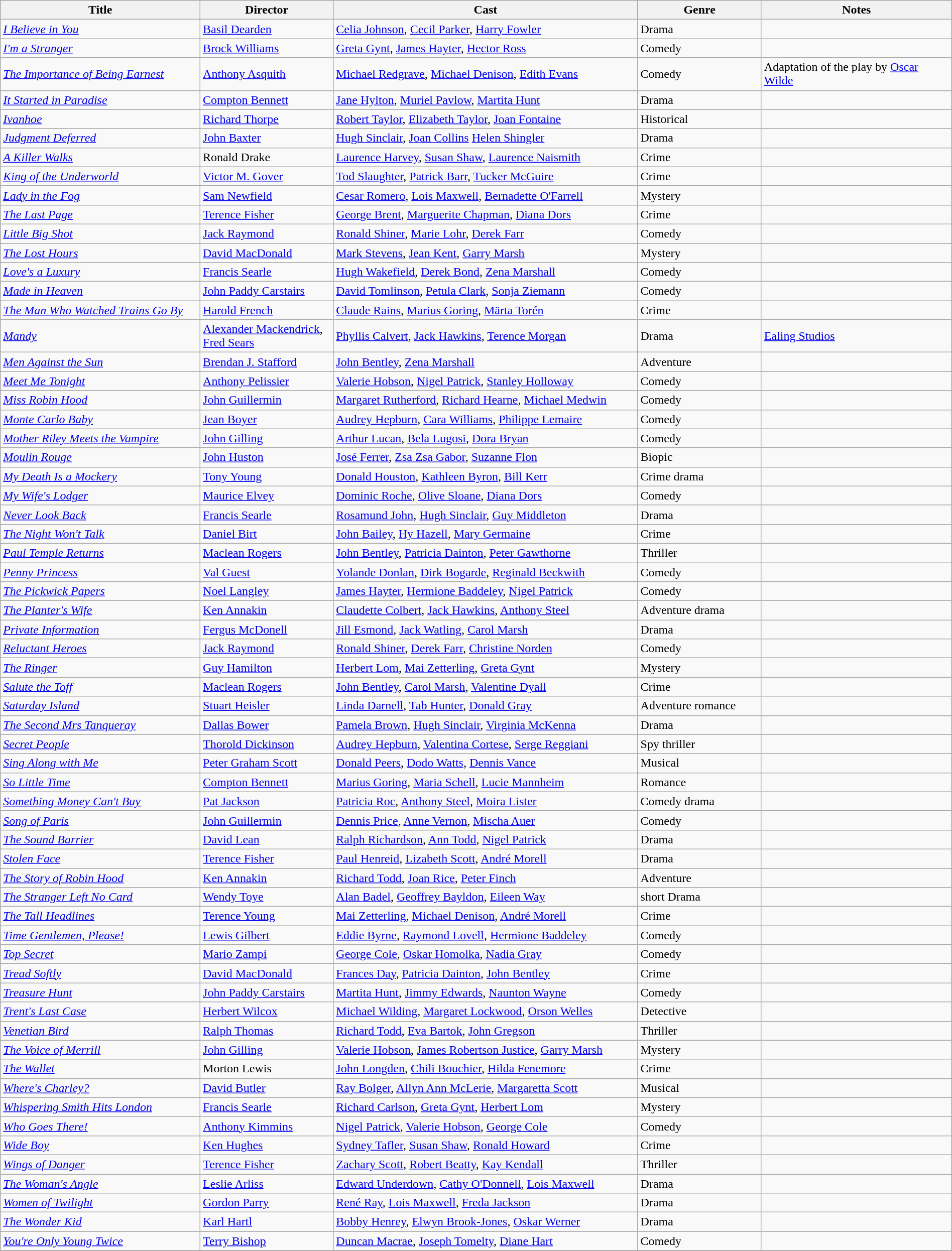<table class="wikitable" style="width:100%;">
<tr>
<th style="width:21%;">Title</th>
<th style="width:14%;">Director</th>
<th style="width:32%;">Cast</th>
<th style="width:13%;">Genre</th>
<th style="width:20%;">Notes</th>
</tr>
<tr>
<td><em><a href='#'>I Believe in You</a></em></td>
<td><a href='#'>Basil Dearden</a></td>
<td><a href='#'>Celia Johnson</a>, <a href='#'>Cecil Parker</a>, <a href='#'>Harry Fowler</a></td>
<td>Drama</td>
<td></td>
</tr>
<tr>
<td><em><a href='#'>I'm a Stranger</a></em></td>
<td><a href='#'>Brock Williams</a></td>
<td><a href='#'>Greta Gynt</a>, <a href='#'>James Hayter</a>, <a href='#'>Hector Ross</a></td>
<td>Comedy</td>
<td></td>
</tr>
<tr>
<td><em><a href='#'>The Importance of Being Earnest</a></em></td>
<td><a href='#'>Anthony Asquith</a></td>
<td><a href='#'>Michael Redgrave</a>, <a href='#'>Michael Denison</a>, <a href='#'>Edith Evans</a></td>
<td>Comedy</td>
<td>Adaptation of the play by <a href='#'>Oscar Wilde</a></td>
</tr>
<tr>
<td><em><a href='#'>It Started in Paradise</a></em></td>
<td><a href='#'>Compton Bennett</a></td>
<td><a href='#'>Jane Hylton</a>, <a href='#'>Muriel Pavlow</a>, <a href='#'>Martita Hunt</a></td>
<td>Drama</td>
<td></td>
</tr>
<tr>
<td><em><a href='#'>Ivanhoe</a></em></td>
<td><a href='#'>Richard Thorpe</a></td>
<td><a href='#'>Robert Taylor</a>, <a href='#'>Elizabeth Taylor</a>, <a href='#'>Joan Fontaine</a></td>
<td>Historical</td>
<td></td>
</tr>
<tr>
<td><em><a href='#'>Judgment Deferred</a></em></td>
<td><a href='#'>John Baxter</a></td>
<td><a href='#'>Hugh Sinclair</a>, <a href='#'>Joan Collins</a> <a href='#'>Helen Shingler</a></td>
<td>Drama</td>
<td></td>
</tr>
<tr>
<td><em><a href='#'>A Killer Walks</a></em></td>
<td>Ronald Drake</td>
<td><a href='#'>Laurence Harvey</a>, <a href='#'>Susan Shaw</a>, <a href='#'>Laurence Naismith</a></td>
<td>Crime</td>
<td></td>
</tr>
<tr>
<td><em><a href='#'>King of the Underworld</a></em></td>
<td><a href='#'>Victor M. Gover</a></td>
<td><a href='#'>Tod Slaughter</a>, <a href='#'>Patrick Barr</a>, <a href='#'>Tucker McGuire</a></td>
<td>Crime</td>
<td></td>
</tr>
<tr>
<td><em><a href='#'>Lady in the Fog</a></em></td>
<td><a href='#'>Sam Newfield</a></td>
<td><a href='#'>Cesar Romero</a>, <a href='#'>Lois Maxwell</a>, <a href='#'>Bernadette O'Farrell</a></td>
<td>Mystery</td>
<td></td>
</tr>
<tr>
<td><em><a href='#'>The Last Page</a></em></td>
<td><a href='#'>Terence Fisher</a></td>
<td><a href='#'>George Brent</a>, <a href='#'>Marguerite Chapman</a>, <a href='#'>Diana Dors</a></td>
<td>Crime</td>
<td></td>
</tr>
<tr>
<td><em><a href='#'>Little Big Shot</a></em></td>
<td><a href='#'>Jack Raymond</a></td>
<td><a href='#'>Ronald Shiner</a>, <a href='#'>Marie Lohr</a>, <a href='#'>Derek Farr</a></td>
<td>Comedy</td>
<td></td>
</tr>
<tr>
<td><em><a href='#'>The Lost Hours</a></em></td>
<td><a href='#'>David MacDonald</a></td>
<td><a href='#'>Mark Stevens</a>, <a href='#'>Jean Kent</a>, <a href='#'>Garry Marsh</a></td>
<td>Mystery</td>
<td></td>
</tr>
<tr>
<td><em><a href='#'>Love's a Luxury</a></em></td>
<td><a href='#'>Francis Searle</a></td>
<td><a href='#'>Hugh Wakefield</a>, <a href='#'>Derek Bond</a>, <a href='#'>Zena Marshall</a></td>
<td>Comedy</td>
<td></td>
</tr>
<tr>
<td><em><a href='#'>Made in Heaven</a></em></td>
<td><a href='#'>John Paddy Carstairs</a></td>
<td><a href='#'>David Tomlinson</a>, <a href='#'>Petula Clark</a>, <a href='#'>Sonja Ziemann</a></td>
<td>Comedy</td>
<td></td>
</tr>
<tr>
<td><em><a href='#'>The Man Who Watched Trains Go By</a></em></td>
<td><a href='#'>Harold French</a></td>
<td><a href='#'>Claude Rains</a>, <a href='#'>Marius Goring</a>, <a href='#'>Märta Torén</a></td>
<td>Crime</td>
<td></td>
</tr>
<tr>
<td><em><a href='#'>Mandy</a></em></td>
<td><a href='#'>Alexander Mackendrick</a>, <a href='#'>Fred Sears</a></td>
<td><a href='#'>Phyllis Calvert</a>, <a href='#'>Jack Hawkins</a>, <a href='#'>Terence Morgan</a></td>
<td>Drama</td>
<td><a href='#'>Ealing Studios</a></td>
</tr>
<tr>
<td><em><a href='#'>Men Against the Sun</a></em></td>
<td><a href='#'>Brendan J. Stafford</a></td>
<td><a href='#'>John Bentley</a>, <a href='#'>Zena Marshall</a></td>
<td>Adventure</td>
<td></td>
</tr>
<tr>
<td><em><a href='#'>Meet Me Tonight</a></em></td>
<td><a href='#'>Anthony Pelissier</a></td>
<td><a href='#'>Valerie Hobson</a>, <a href='#'>Nigel Patrick</a>, <a href='#'>Stanley Holloway</a></td>
<td>Comedy</td>
<td></td>
</tr>
<tr>
<td><em><a href='#'>Miss Robin Hood</a></em></td>
<td><a href='#'>John Guillermin</a></td>
<td><a href='#'>Margaret Rutherford</a>, <a href='#'>Richard Hearne</a>, <a href='#'>Michael Medwin</a></td>
<td>Comedy</td>
<td></td>
</tr>
<tr>
<td><em><a href='#'>Monte Carlo Baby</a></em></td>
<td><a href='#'>Jean Boyer</a></td>
<td><a href='#'>Audrey Hepburn</a>, <a href='#'>Cara Williams</a>, <a href='#'>Philippe Lemaire</a></td>
<td>Comedy</td>
<td></td>
</tr>
<tr>
<td><em><a href='#'>Mother Riley Meets the Vampire</a></em></td>
<td><a href='#'>John Gilling</a></td>
<td><a href='#'>Arthur Lucan</a>, <a href='#'>Bela Lugosi</a>, <a href='#'>Dora Bryan</a></td>
<td>Comedy</td>
<td></td>
</tr>
<tr>
<td><em><a href='#'>Moulin Rouge</a></em></td>
<td><a href='#'>John Huston</a></td>
<td><a href='#'>José Ferrer</a>, <a href='#'>Zsa Zsa Gabor</a>, <a href='#'>Suzanne Flon</a></td>
<td>Biopic</td>
<td></td>
</tr>
<tr>
<td><em><a href='#'>My Death Is a Mockery</a></em></td>
<td><a href='#'>Tony Young</a></td>
<td><a href='#'>Donald Houston</a>, <a href='#'>Kathleen Byron</a>, <a href='#'>Bill Kerr</a></td>
<td>Crime drama</td>
<td></td>
</tr>
<tr>
<td><em><a href='#'>My Wife's Lodger</a></em></td>
<td><a href='#'>Maurice Elvey</a></td>
<td><a href='#'>Dominic Roche</a>, <a href='#'>Olive Sloane</a>, <a href='#'>Diana Dors</a></td>
<td>Comedy</td>
<td></td>
</tr>
<tr>
<td><em><a href='#'>Never Look Back</a></em></td>
<td><a href='#'>Francis Searle</a></td>
<td><a href='#'>Rosamund John</a>, <a href='#'>Hugh Sinclair</a>, <a href='#'>Guy Middleton</a></td>
<td>Drama</td>
<td></td>
</tr>
<tr>
<td><em><a href='#'>The Night Won't Talk</a></em></td>
<td><a href='#'>Daniel Birt</a></td>
<td><a href='#'>John Bailey</a>, <a href='#'>Hy Hazell</a>, <a href='#'>Mary Germaine</a></td>
<td>Crime</td>
<td></td>
</tr>
<tr>
<td><em><a href='#'>Paul Temple Returns</a></em></td>
<td><a href='#'>Maclean Rogers</a></td>
<td><a href='#'>John Bentley</a>, <a href='#'>Patricia Dainton</a>, <a href='#'>Peter Gawthorne</a></td>
<td>Thriller</td>
<td></td>
</tr>
<tr>
<td><em><a href='#'>Penny Princess</a></em></td>
<td><a href='#'>Val Guest</a></td>
<td><a href='#'>Yolande Donlan</a>, <a href='#'>Dirk Bogarde</a>, <a href='#'>Reginald Beckwith</a></td>
<td>Comedy</td>
<td></td>
</tr>
<tr>
<td><em><a href='#'>The Pickwick Papers</a></em></td>
<td><a href='#'>Noel Langley</a></td>
<td><a href='#'>James Hayter</a>, <a href='#'>Hermione Baddeley</a>, <a href='#'>Nigel Patrick</a></td>
<td>Comedy</td>
<td></td>
</tr>
<tr>
<td><em><a href='#'>The Planter's Wife</a></em></td>
<td><a href='#'>Ken Annakin</a></td>
<td><a href='#'>Claudette Colbert</a>, <a href='#'>Jack Hawkins</a>, <a href='#'>Anthony Steel</a></td>
<td>Adventure drama</td>
<td></td>
</tr>
<tr>
<td><em><a href='#'>Private Information</a></em></td>
<td><a href='#'>Fergus McDonell</a></td>
<td><a href='#'>Jill Esmond</a>, <a href='#'>Jack Watling</a>, <a href='#'>Carol Marsh</a></td>
<td>Drama</td>
<td></td>
</tr>
<tr>
<td><em><a href='#'>Reluctant Heroes</a></em></td>
<td><a href='#'>Jack Raymond</a></td>
<td><a href='#'>Ronald Shiner</a>, <a href='#'>Derek Farr</a>, <a href='#'>Christine Norden</a></td>
<td>Comedy</td>
<td></td>
</tr>
<tr>
<td><em><a href='#'>The Ringer</a></em></td>
<td><a href='#'>Guy Hamilton</a></td>
<td><a href='#'>Herbert Lom</a>, <a href='#'>Mai Zetterling</a>, <a href='#'>Greta Gynt</a></td>
<td>Mystery</td>
<td></td>
</tr>
<tr>
<td><em><a href='#'>Salute the Toff</a></em></td>
<td><a href='#'>Maclean Rogers</a></td>
<td><a href='#'>John Bentley</a>, <a href='#'>Carol Marsh</a>, <a href='#'>Valentine Dyall</a></td>
<td>Crime</td>
<td></td>
</tr>
<tr>
<td><em><a href='#'>Saturday Island</a></em></td>
<td><a href='#'>Stuart Heisler</a></td>
<td><a href='#'>Linda Darnell</a>, <a href='#'>Tab Hunter</a>, <a href='#'>Donald Gray</a></td>
<td>Adventure romance</td>
<td></td>
</tr>
<tr>
<td><em><a href='#'>The Second Mrs Tanqueray</a></em></td>
<td><a href='#'>Dallas Bower</a></td>
<td><a href='#'>Pamela Brown</a>, <a href='#'>Hugh Sinclair</a>, <a href='#'>Virginia McKenna</a></td>
<td>Drama</td>
<td></td>
</tr>
<tr>
<td><em><a href='#'>Secret People</a></em></td>
<td><a href='#'>Thorold Dickinson</a></td>
<td><a href='#'>Audrey Hepburn</a>, <a href='#'>Valentina Cortese</a>, <a href='#'>Serge Reggiani</a></td>
<td>Spy thriller</td>
<td></td>
</tr>
<tr>
<td><em><a href='#'>Sing Along with Me</a></em></td>
<td><a href='#'>Peter Graham Scott</a></td>
<td><a href='#'>Donald Peers</a>, <a href='#'>Dodo Watts</a>, <a href='#'>Dennis Vance</a></td>
<td>Musical</td>
<td></td>
</tr>
<tr>
<td><em><a href='#'>So Little Time</a></em></td>
<td><a href='#'>Compton Bennett</a></td>
<td><a href='#'>Marius Goring</a>, <a href='#'>Maria Schell</a>, <a href='#'>Lucie Mannheim</a></td>
<td>Romance</td>
<td></td>
</tr>
<tr>
<td><em><a href='#'>Something Money Can't Buy</a></em></td>
<td><a href='#'>Pat Jackson</a></td>
<td><a href='#'>Patricia Roc</a>, <a href='#'>Anthony Steel</a>, <a href='#'>Moira Lister</a></td>
<td>Comedy drama</td>
<td></td>
</tr>
<tr>
<td><em><a href='#'>Song of Paris</a></em></td>
<td><a href='#'>John Guillermin</a></td>
<td><a href='#'>Dennis Price</a>, <a href='#'>Anne Vernon</a>, <a href='#'>Mischa Auer</a></td>
<td>Comedy</td>
<td></td>
</tr>
<tr>
<td><em><a href='#'>The Sound Barrier</a></em></td>
<td><a href='#'>David Lean</a></td>
<td><a href='#'>Ralph Richardson</a>, <a href='#'>Ann Todd</a>, <a href='#'>Nigel Patrick</a></td>
<td>Drama</td>
<td></td>
</tr>
<tr>
<td><em><a href='#'>Stolen Face</a></em></td>
<td><a href='#'>Terence Fisher</a></td>
<td><a href='#'>Paul Henreid</a>, <a href='#'>Lizabeth Scott</a>, <a href='#'>André Morell</a></td>
<td>Drama</td>
<td></td>
</tr>
<tr>
<td><em><a href='#'>The Story of Robin Hood</a></em></td>
<td><a href='#'>Ken Annakin</a></td>
<td><a href='#'>Richard Todd</a>, <a href='#'>Joan Rice</a>, <a href='#'>Peter Finch</a></td>
<td>Adventure</td>
<td></td>
</tr>
<tr>
<td><em><a href='#'>The Stranger Left No Card</a></em></td>
<td><a href='#'>Wendy Toye</a></td>
<td><a href='#'>Alan Badel</a>, <a href='#'>Geoffrey Bayldon</a>, <a href='#'>Eileen Way</a></td>
<td>short Drama</td>
<td></td>
</tr>
<tr>
<td><em><a href='#'>The Tall Headlines</a></em></td>
<td><a href='#'>Terence Young</a></td>
<td><a href='#'>Mai Zetterling</a>, <a href='#'>Michael Denison</a>, <a href='#'>André Morell</a></td>
<td>Crime</td>
<td></td>
</tr>
<tr>
<td><em><a href='#'>Time Gentlemen, Please!</a></em></td>
<td><a href='#'>Lewis Gilbert</a></td>
<td><a href='#'>Eddie Byrne</a>, <a href='#'>Raymond Lovell</a>, <a href='#'>Hermione Baddeley</a></td>
<td>Comedy</td>
<td></td>
</tr>
<tr>
<td><em><a href='#'>Top Secret</a></em></td>
<td><a href='#'>Mario Zampi</a></td>
<td><a href='#'>George Cole</a>, <a href='#'>Oskar Homolka</a>, <a href='#'>Nadia Gray</a></td>
<td>Comedy</td>
<td></td>
</tr>
<tr>
<td><em><a href='#'>Tread Softly</a></em></td>
<td><a href='#'>David MacDonald</a></td>
<td><a href='#'>Frances Day</a>, <a href='#'>Patricia Dainton</a>, <a href='#'>John Bentley</a></td>
<td>Crime</td>
<td></td>
</tr>
<tr>
<td><em><a href='#'>Treasure Hunt</a></em></td>
<td><a href='#'>John Paddy Carstairs</a></td>
<td><a href='#'>Martita Hunt</a>, <a href='#'>Jimmy Edwards</a>, <a href='#'>Naunton Wayne</a></td>
<td>Comedy</td>
<td></td>
</tr>
<tr>
<td><em><a href='#'>Trent's Last Case</a></em></td>
<td><a href='#'>Herbert Wilcox</a></td>
<td><a href='#'>Michael Wilding</a>, <a href='#'>Margaret Lockwood</a>, <a href='#'>Orson Welles</a></td>
<td>Detective</td>
<td></td>
</tr>
<tr>
<td><em><a href='#'>Venetian Bird</a></em></td>
<td><a href='#'>Ralph Thomas</a></td>
<td><a href='#'>Richard Todd</a>, <a href='#'>Eva Bartok</a>, <a href='#'>John Gregson</a></td>
<td>Thriller</td>
<td></td>
</tr>
<tr>
<td><em><a href='#'>The Voice of Merrill</a></em></td>
<td><a href='#'>John Gilling</a></td>
<td><a href='#'>Valerie Hobson</a>, <a href='#'>James Robertson Justice</a>, <a href='#'>Garry Marsh</a></td>
<td>Mystery</td>
<td></td>
</tr>
<tr>
<td><em><a href='#'>The Wallet</a></em></td>
<td>Morton Lewis</td>
<td><a href='#'>John Longden</a>, <a href='#'>Chili Bouchier</a>, <a href='#'>Hilda Fenemore</a></td>
<td>Crime</td>
<td></td>
</tr>
<tr>
<td><em><a href='#'>Where's Charley?</a></em></td>
<td><a href='#'>David Butler</a></td>
<td><a href='#'>Ray Bolger</a>, <a href='#'>Allyn Ann McLerie</a>, <a href='#'>Margaretta Scott</a></td>
<td>Musical</td>
<td></td>
</tr>
<tr>
<td><em><a href='#'>Whispering Smith Hits London</a></em></td>
<td><a href='#'>Francis Searle</a></td>
<td><a href='#'>Richard Carlson</a>, <a href='#'>Greta Gynt</a>, <a href='#'>Herbert Lom</a></td>
<td>Mystery</td>
<td></td>
</tr>
<tr>
<td><em><a href='#'>Who Goes There!</a></em></td>
<td><a href='#'>Anthony Kimmins</a></td>
<td><a href='#'>Nigel Patrick</a>, <a href='#'>Valerie Hobson</a>, <a href='#'>George Cole</a></td>
<td>Comedy</td>
<td></td>
</tr>
<tr>
<td><em><a href='#'>Wide Boy</a></em></td>
<td><a href='#'>Ken Hughes</a></td>
<td><a href='#'>Sydney Tafler</a>, <a href='#'>Susan Shaw</a>, <a href='#'>Ronald Howard</a></td>
<td>Crime</td>
<td></td>
</tr>
<tr>
<td><em><a href='#'>Wings of Danger</a></em></td>
<td><a href='#'>Terence Fisher</a></td>
<td><a href='#'>Zachary Scott</a>, <a href='#'>Robert Beatty</a>, <a href='#'>Kay Kendall</a></td>
<td>Thriller</td>
<td></td>
</tr>
<tr>
<td><em><a href='#'>The Woman's Angle</a></em></td>
<td><a href='#'>Leslie Arliss</a></td>
<td><a href='#'>Edward Underdown</a>, <a href='#'>Cathy O'Donnell</a>, <a href='#'>Lois Maxwell</a></td>
<td>Drama</td>
<td></td>
</tr>
<tr>
<td><em><a href='#'>Women of Twilight</a></em></td>
<td><a href='#'>Gordon Parry</a></td>
<td><a href='#'>René Ray</a>, <a href='#'>Lois Maxwell</a>, <a href='#'>Freda Jackson</a></td>
<td>Drama</td>
<td></td>
</tr>
<tr>
<td><em><a href='#'>The Wonder Kid</a></em></td>
<td><a href='#'>Karl Hartl</a></td>
<td><a href='#'>Bobby Henrey</a>, <a href='#'>Elwyn Brook-Jones</a>, <a href='#'>Oskar Werner</a></td>
<td>Drama</td>
<td></td>
</tr>
<tr>
<td><em><a href='#'>You're Only Young Twice</a></em></td>
<td><a href='#'>Terry Bishop</a></td>
<td><a href='#'>Duncan Macrae</a>, <a href='#'>Joseph Tomelty</a>, <a href='#'>Diane Hart</a></td>
<td>Comedy</td>
<td></td>
</tr>
<tr>
</tr>
</table>
